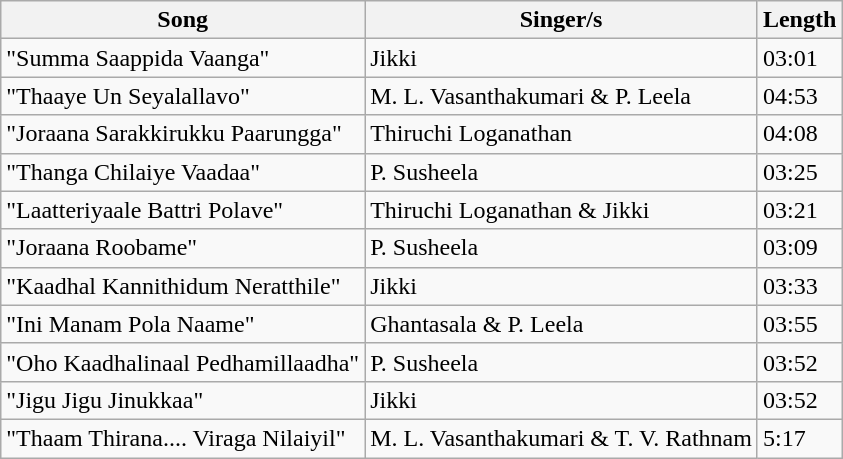<table class="wikitable">
<tr>
<th>Song</th>
<th>Singer/s</th>
<th>Length</th>
</tr>
<tr>
<td>"Summa Saappida Vaanga"</td>
<td>Jikki</td>
<td>03:01</td>
</tr>
<tr>
<td>"Thaaye Un Seyalallavo"</td>
<td>M. L. Vasanthakumari & P. Leela</td>
<td>04:53</td>
</tr>
<tr>
<td>"Joraana Sarakkirukku Paarungga"</td>
<td>Thiruchi Loganathan</td>
<td>04:08</td>
</tr>
<tr>
<td>"Thanga Chilaiye Vaadaa"</td>
<td>P. Susheela</td>
<td>03:25</td>
</tr>
<tr>
<td>"Laatteriyaale Battri Polave"</td>
<td>Thiruchi Loganathan & Jikki</td>
<td>03:21</td>
</tr>
<tr>
<td>"Joraana Roobame"</td>
<td>P. Susheela</td>
<td>03:09</td>
</tr>
<tr>
<td>"Kaadhal Kannithidum Neratthile"</td>
<td>Jikki</td>
<td>03:33</td>
</tr>
<tr>
<td>"Ini Manam Pola Naame"</td>
<td>Ghantasala & P. Leela</td>
<td>03:55</td>
</tr>
<tr>
<td>"Oho Kaadhalinaal Pedhamillaadha"</td>
<td>P. Susheela</td>
<td>03:52</td>
</tr>
<tr>
<td>"Jigu Jigu Jinukkaa"</td>
<td>Jikki</td>
<td>03:52</td>
</tr>
<tr>
<td>"Thaam Thirana.... Viraga Nilaiyil"</td>
<td>M. L. Vasanthakumari & T. V. Rathnam</td>
<td>5:17</td>
</tr>
</table>
